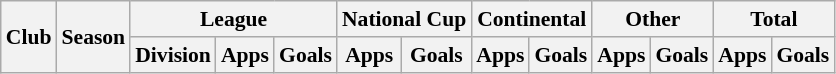<table class="wikitable" style="font-size:90%; text-align:center;">
<tr>
<th rowspan="2">Club</th>
<th rowspan="2">Season</th>
<th colspan="3">League</th>
<th colspan="2">National Cup</th>
<th colspan="2">Continental</th>
<th colspan="2">Other</th>
<th colspan="2">Total</th>
</tr>
<tr>
<th>Division</th>
<th>Apps</th>
<th>Goals</th>
<th>Apps</th>
<th>Goals</th>
<th>Apps</th>
<th>Goals</th>
<th>Apps</th>
<th>Goals</th>
<th>Apps</th>
<th>Goals</th>
</tr>
</table>
